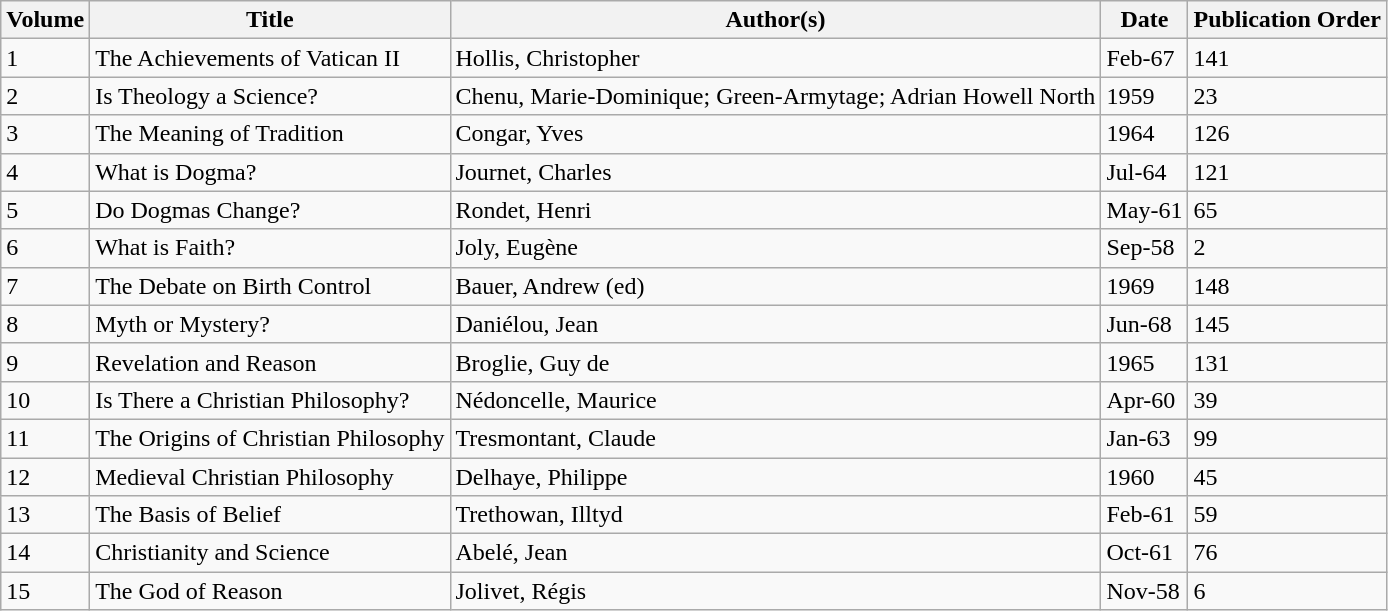<table class="wikitable">
<tr>
<th>Volume</th>
<th>Title</th>
<th>Author(s)</th>
<th>Date</th>
<th>Publication Order</th>
</tr>
<tr>
<td>1</td>
<td>The Achievements of Vatican II</td>
<td>Hollis, Christopher</td>
<td>Feb-67</td>
<td>141</td>
</tr>
<tr>
<td>2</td>
<td>Is Theology a Science?</td>
<td>Chenu, Marie-Dominique; Green-Armytage; Adrian Howell North</td>
<td>1959</td>
<td>23</td>
</tr>
<tr>
<td>3</td>
<td>The Meaning of Tradition</td>
<td>Congar, Yves</td>
<td>1964</td>
<td>126</td>
</tr>
<tr>
<td>4</td>
<td>What is Dogma?</td>
<td>Journet, Charles</td>
<td>Jul-64</td>
<td>121</td>
</tr>
<tr>
<td>5</td>
<td>Do Dogmas Change?</td>
<td>Rondet, Henri</td>
<td>May-61</td>
<td>65</td>
</tr>
<tr>
<td>6</td>
<td>What is Faith?</td>
<td>Joly, Eugène</td>
<td>Sep-58</td>
<td>2</td>
</tr>
<tr>
<td>7</td>
<td>The Debate on Birth Control</td>
<td>Bauer, Andrew (ed)</td>
<td>1969</td>
<td>148</td>
</tr>
<tr>
<td>8</td>
<td>Myth or Mystery?</td>
<td>Daniélou, Jean</td>
<td>Jun-68</td>
<td>145</td>
</tr>
<tr>
<td>9</td>
<td>Revelation and Reason</td>
<td>Broglie, Guy de</td>
<td>1965</td>
<td>131</td>
</tr>
<tr>
<td>10</td>
<td>Is There a Christian Philosophy?</td>
<td>Nédoncelle, Maurice</td>
<td>Apr-60</td>
<td>39</td>
</tr>
<tr>
<td>11</td>
<td>The Origins of Christian Philosophy</td>
<td>Tresmontant, Claude</td>
<td>Jan-63</td>
<td>99</td>
</tr>
<tr>
<td>12</td>
<td>Medieval Christian Philosophy</td>
<td>Delhaye, Philippe</td>
<td>1960</td>
<td>45</td>
</tr>
<tr>
<td>13</td>
<td>The Basis of Belief</td>
<td>Trethowan, Illtyd</td>
<td>Feb-61</td>
<td>59</td>
</tr>
<tr>
<td>14</td>
<td>Christianity and Science</td>
<td>Abelé, Jean</td>
<td>Oct-61</td>
<td>76</td>
</tr>
<tr>
<td>15</td>
<td>The God of Reason</td>
<td>Jolivet, Régis</td>
<td>Nov-58</td>
<td>6</td>
</tr>
</table>
